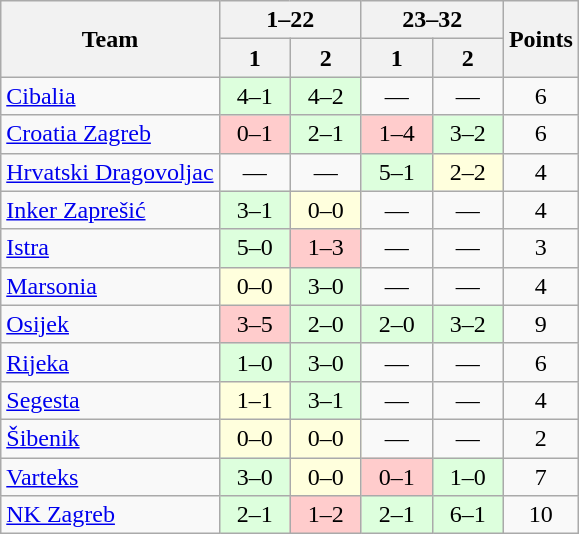<table class="wikitable" style="text-align:center">
<tr>
<th rowspan=2>Team</th>
<th colspan=2>1–22</th>
<th colspan=2>23–32</th>
<th rowspan=2>Points</th>
</tr>
<tr>
<th width=40>1</th>
<th width=40>2</th>
<th width=40>1</th>
<th width=40>2</th>
</tr>
<tr>
<td align=left><a href='#'>Cibalia</a></td>
<td bgcolor="#ddffdd">4–1</td>
<td bgcolor="#ddffdd">4–2</td>
<td>—</td>
<td>—</td>
<td>6</td>
</tr>
<tr>
<td align=left><a href='#'>Croatia Zagreb</a></td>
<td bgcolor=#ffcccc>0–1</td>
<td bgcolor="#ddffdd">2–1</td>
<td bgcolor="#ffcccc">1–4</td>
<td bgcolor="#ddffdd">3–2</td>
<td>6</td>
</tr>
<tr>
<td align=left><a href='#'>Hrvatski Dragovoljac</a></td>
<td>—</td>
<td>—</td>
<td bgcolor="#ddffdd">5–1</td>
<td bgcolor="#ffffdd">2–2</td>
<td>4</td>
</tr>
<tr>
<td align=left><a href='#'>Inker Zaprešić</a></td>
<td bgcolor="#ddffdd">3–1</td>
<td bgcolor="#ffffdd">0–0</td>
<td>—</td>
<td>—</td>
<td>4</td>
</tr>
<tr>
<td align=left><a href='#'>Istra</a></td>
<td bgcolor="#ddffdd">5–0</td>
<td bgcolor="#ffcccc">1–3</td>
<td>—</td>
<td>—</td>
<td>3</td>
</tr>
<tr>
<td align=left><a href='#'>Marsonia</a></td>
<td bgcolor="#ffffdd">0–0</td>
<td bgcolor="#ddffdd">3–0</td>
<td>—</td>
<td>—</td>
<td>4</td>
</tr>
<tr>
<td align=left><a href='#'>Osijek</a></td>
<td bgcolor="#ffcccc">3–5</td>
<td bgcolor="#ddffdd">2–0</td>
<td bgcolor="#ddffdd">2–0</td>
<td bgcolor="#ddffdd">3–2</td>
<td>9</td>
</tr>
<tr>
<td align=left><a href='#'>Rijeka</a></td>
<td bgcolor="#ddffdd">1–0</td>
<td bgcolor="#ddffdd">3–0</td>
<td>—</td>
<td>—</td>
<td>6</td>
</tr>
<tr>
<td align=left><a href='#'>Segesta</a></td>
<td bgcolor="#ffffdd">1–1</td>
<td bgcolor=#ddffdd>3–1</td>
<td>—</td>
<td>—</td>
<td>4</td>
</tr>
<tr>
<td align=left><a href='#'>Šibenik</a></td>
<td bgcolor="#ffffdd">0–0</td>
<td bgcolor="#ffffdd">0–0</td>
<td>—</td>
<td>—</td>
<td>2</td>
</tr>
<tr>
<td align=left><a href='#'>Varteks</a></td>
<td bgcolor="#ddffdd">3–0</td>
<td bgcolor="#ffffdd">0–0</td>
<td bgcolor="#ffcccc">0–1</td>
<td bgcolor="#ddffdd">1–0</td>
<td>7</td>
</tr>
<tr>
<td align=left><a href='#'>NK Zagreb</a></td>
<td bgcolor="#ddffdd">2–1</td>
<td bgcolor="#ffcccc">1–2</td>
<td bgcolor="#ddffdd">2–1</td>
<td bgcolor="#ddffdd">6–1</td>
<td>10</td>
</tr>
</table>
